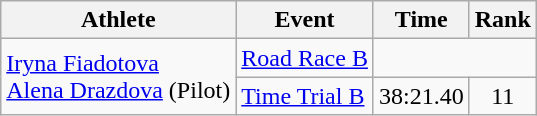<table class=wikitable>
<tr>
<th>Athlete</th>
<th>Event</th>
<th>Time</th>
<th>Rank</th>
</tr>
<tr align=center>
<td align=left rowspan=2><a href='#'>Iryna Fiadotova</a><br><a href='#'>Alena Drazdova</a> (Pilot)</td>
<td align=left><a href='#'>Road Race B</a></td>
<td colspan=2></td>
</tr>
<tr align=center>
<td align=left><a href='#'>Time Trial B</a></td>
<td>38:21.40</td>
<td>11</td>
</tr>
</table>
